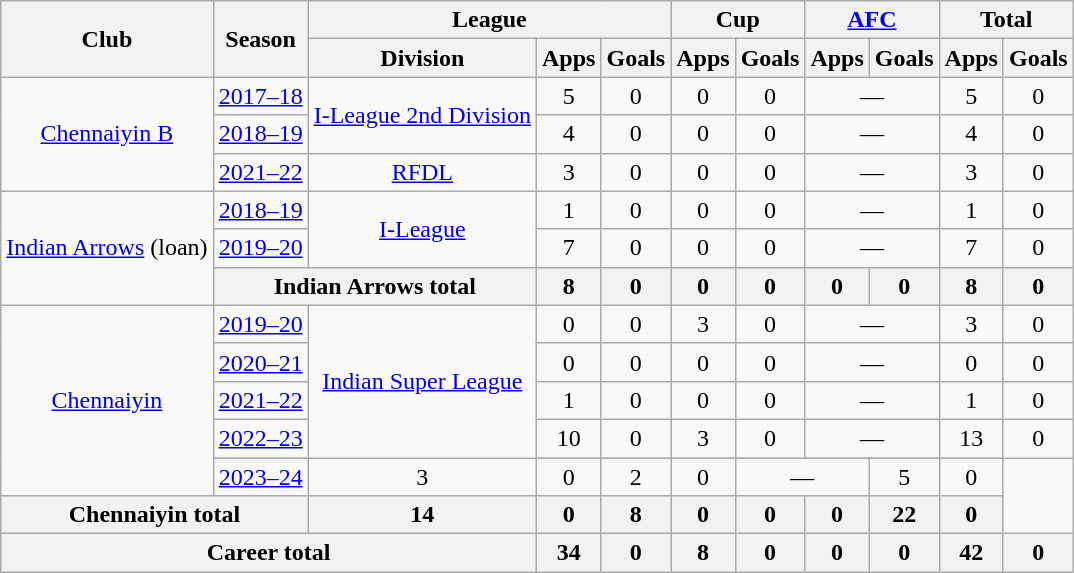<table class="wikitable" style="text-align: center;">
<tr>
<th rowspan="2">Club</th>
<th rowspan="2">Season</th>
<th colspan="3">League</th>
<th colspan="2">Cup</th>
<th colspan="2"><a href='#'>AFC</a></th>
<th colspan="2">Total</th>
</tr>
<tr>
<th>Division</th>
<th>Apps</th>
<th>Goals</th>
<th>Apps</th>
<th>Goals</th>
<th>Apps</th>
<th>Goals</th>
<th>Apps</th>
<th>Goals</th>
</tr>
<tr>
<td rowspan="3"><a href='#'>Chennaiyin B</a></td>
<td><a href='#'>2017–18</a></td>
<td rowspan="2"><a href='#'>I-League 2nd Division</a></td>
<td>5</td>
<td>0</td>
<td>0</td>
<td>0</td>
<td colspan="2">—</td>
<td>5</td>
<td>0</td>
</tr>
<tr>
<td><a href='#'>2018–19</a></td>
<td>4</td>
<td>0</td>
<td>0</td>
<td>0</td>
<td colspan="2">—</td>
<td>4</td>
<td>0</td>
</tr>
<tr>
<td><a href='#'>2021–22</a></td>
<td><a href='#'>RFDL</a></td>
<td>3</td>
<td>0</td>
<td>0</td>
<td>0</td>
<td colspan="2">—</td>
<td>3</td>
<td>0</td>
</tr>
<tr>
<td rowspan="3"><a href='#'>Indian Arrows</a> (loan)</td>
<td><a href='#'>2018–19</a></td>
<td rowspan="2"><a href='#'>I-League</a></td>
<td>1</td>
<td>0</td>
<td>0</td>
<td>0</td>
<td colspan="2">—</td>
<td>1</td>
<td>0</td>
</tr>
<tr>
<td><a href='#'>2019–20</a></td>
<td>7</td>
<td>0</td>
<td>0</td>
<td>0</td>
<td colspan="2">—</td>
<td>7</td>
<td>0</td>
</tr>
<tr>
<th colspan="2">Indian Arrows total</th>
<th>8</th>
<th>0</th>
<th>0</th>
<th>0</th>
<th>0</th>
<th>0</th>
<th>8</th>
<th>0</th>
</tr>
<tr>
<td rowspan="6"><a href='#'>Chennaiyin</a></td>
<td><a href='#'>2019–20</a></td>
<td rowspan="5"><a href='#'>Indian Super League</a></td>
<td>0</td>
<td>0</td>
<td>3</td>
<td>0</td>
<td colspan="2">—</td>
<td>3</td>
<td>0</td>
</tr>
<tr>
<td><a href='#'>2020–21</a></td>
<td>0</td>
<td>0</td>
<td>0</td>
<td>0</td>
<td colspan="2">—</td>
<td>0</td>
<td>0</td>
</tr>
<tr>
<td><a href='#'>2021–22</a></td>
<td>1</td>
<td>0</td>
<td>0</td>
<td>0</td>
<td colspan="2">—</td>
<td>1</td>
<td>0</td>
</tr>
<tr>
<td><a href='#'>2022–23</a></td>
<td>10</td>
<td>0</td>
<td>3</td>
<td>0</td>
<td colspan="2">—</td>
<td>13</td>
<td>0</td>
</tr>
<tr>
</tr>
<tr>
<td><a href='#'>2023–24</a></td>
<td>3</td>
<td>0</td>
<td>2</td>
<td>0</td>
<td colspan="2">—</td>
<td>5</td>
<td>0</td>
</tr>
<tr>
<th colspan="2">Chennaiyin total</th>
<th>14</th>
<th>0</th>
<th>8</th>
<th>0</th>
<th>0</th>
<th>0</th>
<th>22</th>
<th>0</th>
</tr>
<tr>
<th colspan="3">Career total</th>
<th>34</th>
<th>0</th>
<th>8</th>
<th>0</th>
<th>0</th>
<th>0</th>
<th>42</th>
<th>0</th>
</tr>
</table>
